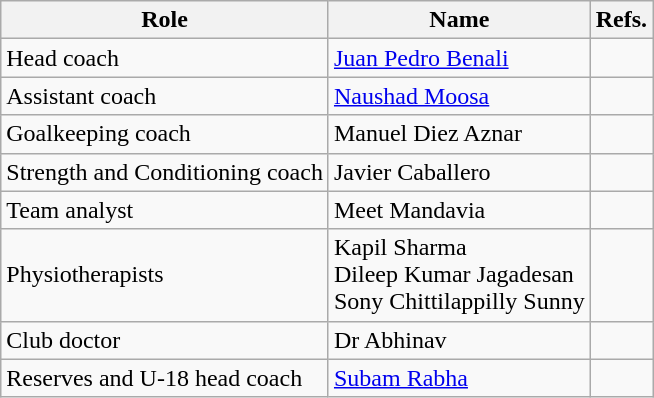<table class="wikitable" "margin-left:1em;float:center">
<tr>
<th>Role</th>
<th>Name</th>
<th>Refs.</th>
</tr>
<tr>
<td>Head coach</td>
<td> <a href='#'>Juan Pedro Benali</a></td>
<td></td>
</tr>
<tr>
<td>Assistant coach</td>
<td> <a href='#'>Naushad Moosa</a></td>
<td></td>
</tr>
<tr>
<td>Goalkeeping coach</td>
<td> Manuel Diez Aznar</td>
<td></td>
</tr>
<tr>
<td>Strength and Conditioning coach</td>
<td> Javier Caballero</td>
<td></td>
</tr>
<tr>
<td>Team analyst</td>
<td> Meet Mandavia</td>
<td></td>
</tr>
<tr>
<td rowspan="1">Physiotherapists</td>
<td> Kapil Sharma <br>  Dileep Kumar Jagadesan <br>  Sony Chittilappilly Sunny</td>
<td></td>
</tr>
<tr>
<td>Club doctor</td>
<td> Dr Abhinav</td>
<td></td>
</tr>
<tr>
<td>Reserves and U-18 head coach</td>
<td> <a href='#'>Subam Rabha</a></td>
<td></td>
</tr>
</table>
